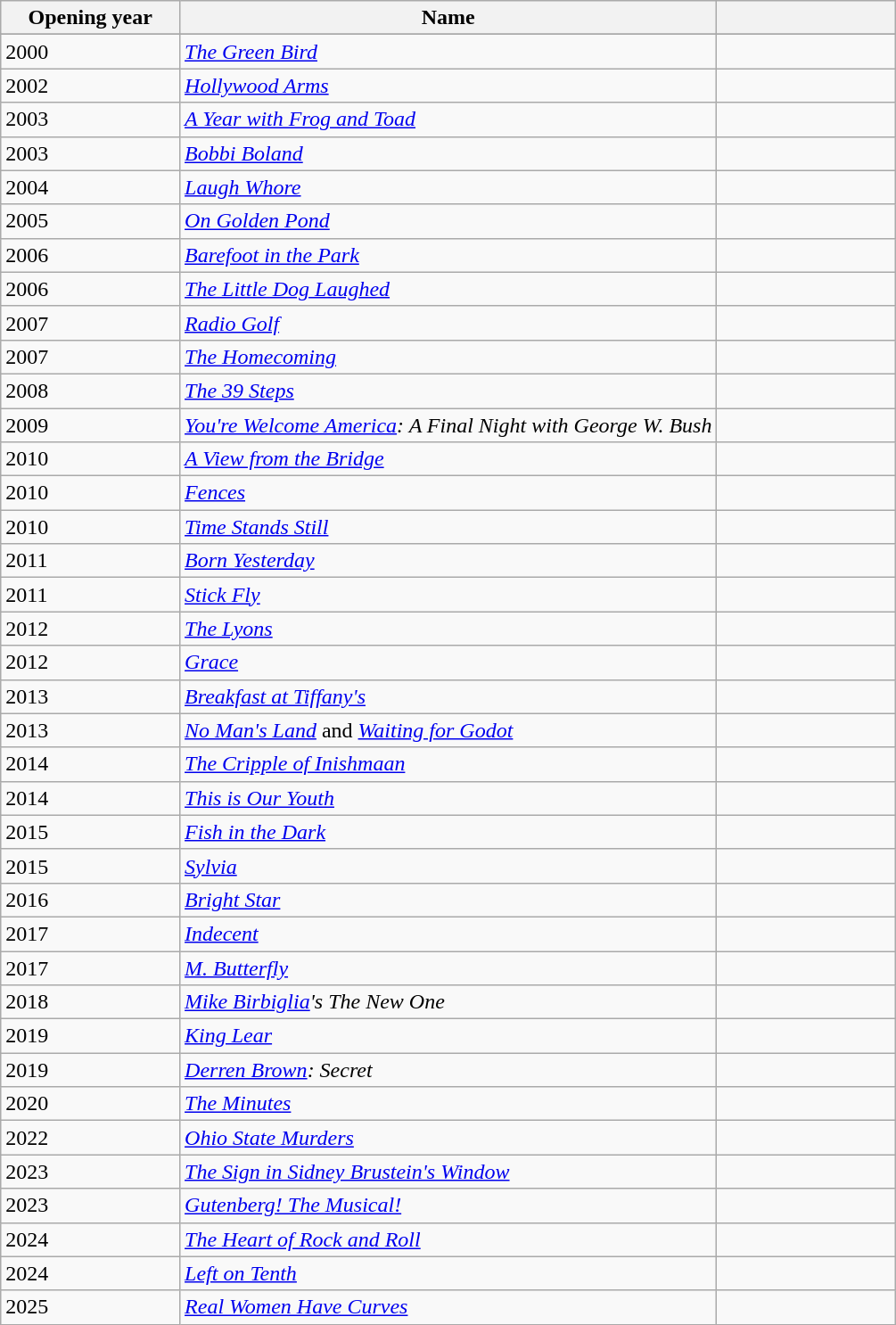<table class="wikitable sortable collapsible">
<tr>
<th width=20% scope="col">Opening year</th>
<th width=60% scope="col">Name</th>
<th width=20% scope="col" class="unsortable"></th>
</tr>
<tr>
</tr>
<tr>
<td>2000</td>
<td><em><a href='#'>The Green Bird</a></em></td>
<td></td>
</tr>
<tr>
<td>2002</td>
<td><em><a href='#'>Hollywood Arms</a></em></td>
<td></td>
</tr>
<tr>
<td>2003</td>
<td><em><a href='#'>A Year with Frog and Toad</a></em></td>
<td></td>
</tr>
<tr>
<td>2003</td>
<td><em><a href='#'>Bobbi Boland</a></em></td>
<td></td>
</tr>
<tr>
<td>2004</td>
<td><em><a href='#'>Laugh Whore</a></em></td>
<td></td>
</tr>
<tr>
<td>2005</td>
<td><em><a href='#'>On Golden Pond</a></em></td>
<td></td>
</tr>
<tr>
<td>2006</td>
<td><em><a href='#'>Barefoot in the Park</a></em></td>
<td></td>
</tr>
<tr>
<td>2006</td>
<td><em><a href='#'>The Little Dog Laughed</a></em></td>
<td></td>
</tr>
<tr>
<td>2007</td>
<td><em><a href='#'>Radio Golf</a></em></td>
<td></td>
</tr>
<tr>
<td>2007</td>
<td><em><a href='#'>The Homecoming</a></em></td>
<td></td>
</tr>
<tr>
<td>2008</td>
<td><em><a href='#'>The 39 Steps</a></em></td>
<td></td>
</tr>
<tr>
<td>2009</td>
<td><em><a href='#'>You're Welcome America</a>: A Final Night with George W. Bush</em></td>
<td></td>
</tr>
<tr>
<td>2010</td>
<td><em><a href='#'>A View from the Bridge</a></em></td>
<td></td>
</tr>
<tr>
<td>2010</td>
<td><em><a href='#'>Fences</a></em></td>
<td></td>
</tr>
<tr>
<td>2010</td>
<td><em><a href='#'>Time Stands Still</a></em></td>
<td></td>
</tr>
<tr>
<td>2011</td>
<td><em><a href='#'>Born Yesterday</a></em></td>
<td></td>
</tr>
<tr>
<td>2011</td>
<td><em><a href='#'>Stick Fly</a></em></td>
<td></td>
</tr>
<tr>
<td>2012</td>
<td><em><a href='#'>The Lyons</a></em></td>
<td></td>
</tr>
<tr>
<td>2012</td>
<td><em><a href='#'>Grace</a></em></td>
<td></td>
</tr>
<tr>
<td>2013</td>
<td><em><a href='#'>Breakfast at Tiffany's</a></em></td>
<td></td>
</tr>
<tr>
<td>2013</td>
<td><em><a href='#'>No Man's Land</a></em> and <em><a href='#'>Waiting for Godot</a></em></td>
<td></td>
</tr>
<tr>
<td>2014</td>
<td><em><a href='#'>The Cripple of Inishmaan</a></em></td>
<td></td>
</tr>
<tr>
<td>2014</td>
<td><em><a href='#'>This is Our Youth</a></em></td>
<td></td>
</tr>
<tr>
<td>2015</td>
<td><em><a href='#'>Fish in the Dark</a></em></td>
<td></td>
</tr>
<tr>
<td>2015</td>
<td><em><a href='#'>Sylvia</a></em></td>
<td></td>
</tr>
<tr>
<td>2016</td>
<td><em><a href='#'>Bright Star</a></em></td>
<td></td>
</tr>
<tr>
<td>2017</td>
<td><em><a href='#'>Indecent</a></em></td>
<td></td>
</tr>
<tr>
<td>2017</td>
<td><em><a href='#'>M. Butterfly</a></em></td>
<td></td>
</tr>
<tr>
<td>2018</td>
<td><em><a href='#'>Mike Birbiglia</a>'s The New One</em></td>
<td></td>
</tr>
<tr>
<td>2019</td>
<td><em><a href='#'>King Lear</a></em></td>
<td></td>
</tr>
<tr>
<td>2019</td>
<td><em><a href='#'>Derren Brown</a>: Secret</em></td>
<td></td>
</tr>
<tr>
<td>2020</td>
<td><em><a href='#'>The Minutes</a></em></td>
<td></td>
</tr>
<tr>
<td>2022</td>
<td><em><a href='#'>Ohio State Murders</a></em></td>
<td></td>
</tr>
<tr>
<td>2023</td>
<td><em><a href='#'>The Sign in Sidney Brustein's Window</a></em></td>
<td></td>
</tr>
<tr>
<td>2023</td>
<td><em><a href='#'>Gutenberg! The Musical!</a></em></td>
<td></td>
</tr>
<tr>
<td>2024</td>
<td><em><a href='#'>The Heart of Rock and Roll</a></em></td>
<td></td>
</tr>
<tr>
<td>2024</td>
<td><em><a href='#'>Left on Tenth</a></em></td>
<td></td>
</tr>
<tr>
<td>2025</td>
<td><em><a href='#'>Real Women Have Curves</a></em></td>
<td></td>
</tr>
</table>
